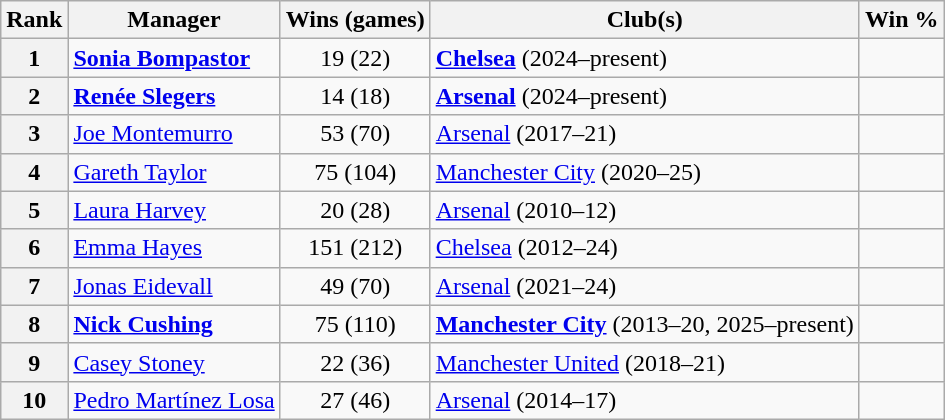<table class="wikitable">
<tr>
<th scope=col>Rank</th>
<th scope=col>Manager</th>
<th scope=col>Wins (games)</th>
<th scope=col>Club(s)</th>
<th scope=col>Win %</th>
</tr>
<tr>
<th>1</th>
<td> <strong><a href='#'>Sonia Bompastor</a></strong></td>
<td align=center>19 (22)</td>
<td><strong><a href='#'>Chelsea</a></strong> (2024–present)</td>
<td align=center><strong></strong></td>
</tr>
<tr>
<th>2</th>
<td> <strong><a href='#'>Renée Slegers</a></strong></td>
<td align=center>14 (18)</td>
<td><strong><a href='#'>Arsenal</a></strong> (2024–present)</td>
<td align=center><strong></strong></td>
</tr>
<tr>
<th>3</th>
<td> <a href='#'>Joe Montemurro</a></td>
<td align=center>53 (70)</td>
<td><a href='#'>Arsenal</a> (2017–21)</td>
<td align=center><strong></strong></td>
</tr>
<tr>
<th>4</th>
<td> <a href='#'>Gareth Taylor</a></td>
<td align=center>75 (104)</td>
<td><a href='#'>Manchester City</a> (2020–25)</td>
<td align=center><strong></strong></td>
</tr>
<tr>
<th>5</th>
<td> <a href='#'>Laura Harvey</a></td>
<td align=center>20 (28)</td>
<td><a href='#'>Arsenal</a> (2010–12)</td>
<td align=center><strong></strong></td>
</tr>
<tr>
<th>6</th>
<td> <a href='#'>Emma Hayes</a></td>
<td align=center>151 (212)</td>
<td><a href='#'>Chelsea</a> (2012–24)</td>
<td align=center><strong></strong></td>
</tr>
<tr>
<th>7</th>
<td> <a href='#'>Jonas Eidevall</a></td>
<td align=center>49 (70)</td>
<td><a href='#'>Arsenal</a> (2021–24)</td>
<td align=center><strong></strong></td>
</tr>
<tr>
<th>8</th>
<td> <strong><a href='#'>Nick Cushing</a></strong></td>
<td align=center>75 (110)</td>
<td><strong><a href='#'>Manchester City</a></strong> (2013–20, 2025–present)</td>
<td align=center><strong></strong></td>
</tr>
<tr>
<th>9</th>
<td> <a href='#'>Casey Stoney</a></td>
<td align=center>22 (36)</td>
<td><a href='#'>Manchester United</a> (2018–21)</td>
<td align=center><strong></strong></td>
</tr>
<tr>
<th>10</th>
<td> <a href='#'>Pedro Martínez Losa</a></td>
<td align=center>27 (46)</td>
<td><a href='#'>Arsenal</a> (2014–17)</td>
<td align=center><strong></strong></td>
</tr>
</table>
